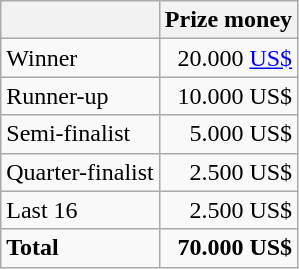<table class="wikitable sortable">
<tr>
<th></th>
<th>Prize money</th>
</tr>
<tr>
<td>Winner</td>
<td style="text-align:right">20.000 <a href='#'>US$</a></td>
</tr>
<tr>
<td>Runner-up</td>
<td style="text-align:right">10.000 US$</td>
</tr>
<tr>
<td>Semi-finalist</td>
<td style="text-align:right">5.000 US$</td>
</tr>
<tr>
<td>Quarter-finalist</td>
<td style="text-align:right">2.500 US$</td>
</tr>
<tr>
<td>Last 16</td>
<td style="text-align:right">2.500 US$</td>
</tr>
<tr>
<td><strong>Total</strong></td>
<td style="text-align:right"><strong>70.000 US$</strong></td>
</tr>
</table>
